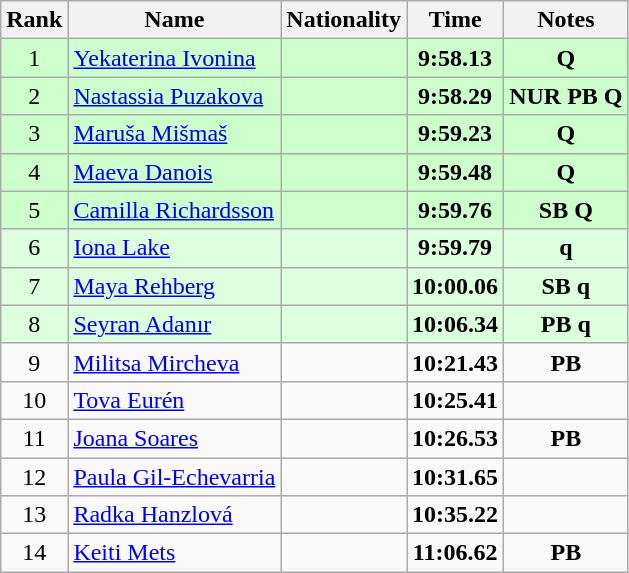<table class="wikitable sortable" style="text-align:center">
<tr>
<th>Rank</th>
<th>Name</th>
<th>Nationality</th>
<th>Time</th>
<th>Notes</th>
</tr>
<tr bgcolor=ccffcc>
<td>1</td>
<td align=left><a href='#'>Yekaterina Ivonina</a></td>
<td align=left></td>
<td><strong>9:58.13</strong></td>
<td><strong>Q</strong></td>
</tr>
<tr bgcolor=ccffcc>
<td>2</td>
<td align=left><a href='#'>Nastassia Puzakova</a></td>
<td align=left></td>
<td><strong>9:58.29</strong></td>
<td><strong>NUR PB Q</strong></td>
</tr>
<tr bgcolor=ccffcc>
<td>3</td>
<td align=left><a href='#'>Maruša Mišmaš</a></td>
<td align=left></td>
<td><strong>9:59.23</strong></td>
<td><strong>Q</strong></td>
</tr>
<tr bgcolor=ccffcc>
<td>4</td>
<td align=left><a href='#'>Maeva Danois</a></td>
<td align=left></td>
<td><strong>9:59.48</strong></td>
<td><strong>Q</strong></td>
</tr>
<tr bgcolor=ccffcc>
<td>5</td>
<td align=left><a href='#'>Camilla Richardsson</a></td>
<td align=left></td>
<td><strong>9:59.76</strong></td>
<td><strong>SB Q</strong></td>
</tr>
<tr bgcolor=ddffdd>
<td>6</td>
<td align=left><a href='#'>Iona Lake</a></td>
<td align=left></td>
<td><strong>9:59.79</strong></td>
<td><strong>q</strong></td>
</tr>
<tr bgcolor=ddffdd>
<td>7</td>
<td align=left><a href='#'>Maya Rehberg</a></td>
<td align=left></td>
<td><strong>10:00.06</strong></td>
<td><strong>SB q</strong></td>
</tr>
<tr bgcolor=ddffdd>
<td>8</td>
<td align=left><a href='#'>Seyran Adanır</a></td>
<td align=left></td>
<td><strong>10:06.34</strong></td>
<td><strong>PB q</strong></td>
</tr>
<tr>
<td>9</td>
<td align=left><a href='#'>Militsa Mircheva</a></td>
<td align=left></td>
<td><strong>10:21.43</strong></td>
<td><strong>PB</strong></td>
</tr>
<tr>
<td>10</td>
<td align=left><a href='#'>Tova Eurén</a></td>
<td align=left></td>
<td><strong>10:25.41</strong></td>
<td></td>
</tr>
<tr>
<td>11</td>
<td align=left><a href='#'>Joana Soares</a></td>
<td align=left></td>
<td><strong>10:26.53</strong></td>
<td><strong>PB</strong></td>
</tr>
<tr>
<td>12</td>
<td align=left><a href='#'>Paula Gil-Echevarria</a></td>
<td align=left></td>
<td><strong>10:31.65</strong></td>
<td></td>
</tr>
<tr>
<td>13</td>
<td align=left><a href='#'>Radka Hanzlová</a></td>
<td align=left></td>
<td><strong>10:35.22</strong></td>
<td></td>
</tr>
<tr>
<td>14</td>
<td align=left><a href='#'>Keiti Mets</a></td>
<td align=left></td>
<td><strong>11:06.62</strong></td>
<td><strong>PB</strong></td>
</tr>
</table>
